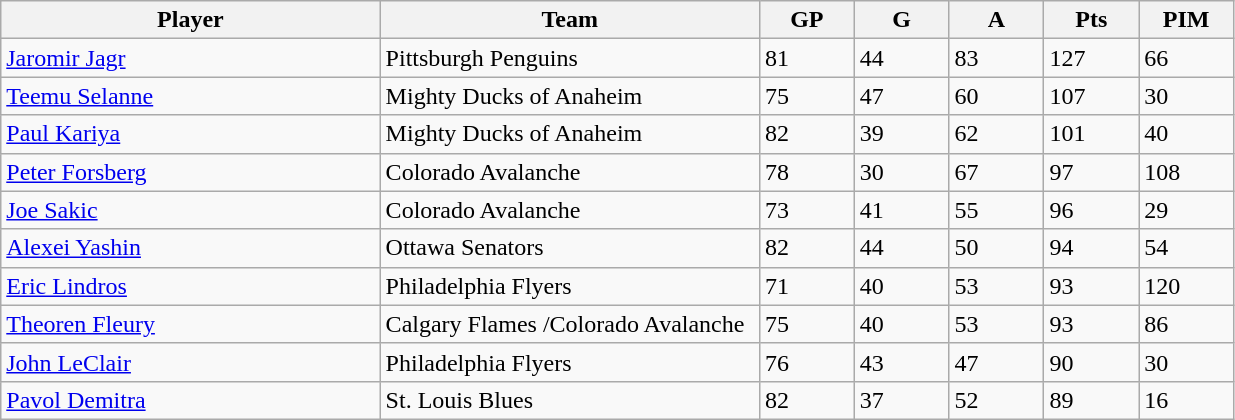<table class="wikitable">
<tr>
<th bgcolor="#DDDDFF" width="30%">Player</th>
<th bgcolor="#DDDDFF" width="30%">Team</th>
<th bgcolor="#DDDDFF" width="7.5%">GP</th>
<th bgcolor="#DDDDFF" width="7.5%">G</th>
<th bgcolor="#DDDDFF" width="7.5%">A</th>
<th bgcolor="#DDDDFF" width="7.5%">Pts</th>
<th bgcolor="#DDDDFF" width="7.5%">PIM</th>
</tr>
<tr>
<td><a href='#'>Jaromir Jagr</a></td>
<td>Pittsburgh Penguins</td>
<td>81</td>
<td>44</td>
<td>83</td>
<td>127</td>
<td>66</td>
</tr>
<tr>
<td><a href='#'>Teemu Selanne</a></td>
<td>Mighty Ducks of Anaheim</td>
<td>75</td>
<td>47</td>
<td>60</td>
<td>107</td>
<td>30</td>
</tr>
<tr>
<td><a href='#'>Paul Kariya</a></td>
<td>Mighty Ducks of Anaheim</td>
<td>82</td>
<td>39</td>
<td>62</td>
<td>101</td>
<td>40</td>
</tr>
<tr>
<td><a href='#'>Peter Forsberg</a></td>
<td>Colorado Avalanche</td>
<td>78</td>
<td>30</td>
<td>67</td>
<td>97</td>
<td>108</td>
</tr>
<tr>
<td><a href='#'>Joe Sakic</a></td>
<td>Colorado Avalanche</td>
<td>73</td>
<td>41</td>
<td>55</td>
<td>96</td>
<td>29</td>
</tr>
<tr>
<td><a href='#'>Alexei Yashin</a></td>
<td>Ottawa Senators</td>
<td>82</td>
<td>44</td>
<td>50</td>
<td>94</td>
<td>54</td>
</tr>
<tr>
<td><a href='#'>Eric Lindros</a></td>
<td>Philadelphia Flyers</td>
<td>71</td>
<td>40</td>
<td>53</td>
<td>93</td>
<td>120</td>
</tr>
<tr>
<td><a href='#'>Theoren Fleury</a></td>
<td>Calgary Flames /Colorado Avalanche</td>
<td>75</td>
<td>40</td>
<td>53</td>
<td>93</td>
<td>86</td>
</tr>
<tr>
<td><a href='#'>John LeClair</a></td>
<td>Philadelphia Flyers</td>
<td>76</td>
<td>43</td>
<td>47</td>
<td>90</td>
<td>30</td>
</tr>
<tr>
<td><a href='#'>Pavol Demitra</a></td>
<td>St. Louis Blues</td>
<td>82</td>
<td>37</td>
<td>52</td>
<td>89</td>
<td>16</td>
</tr>
</table>
